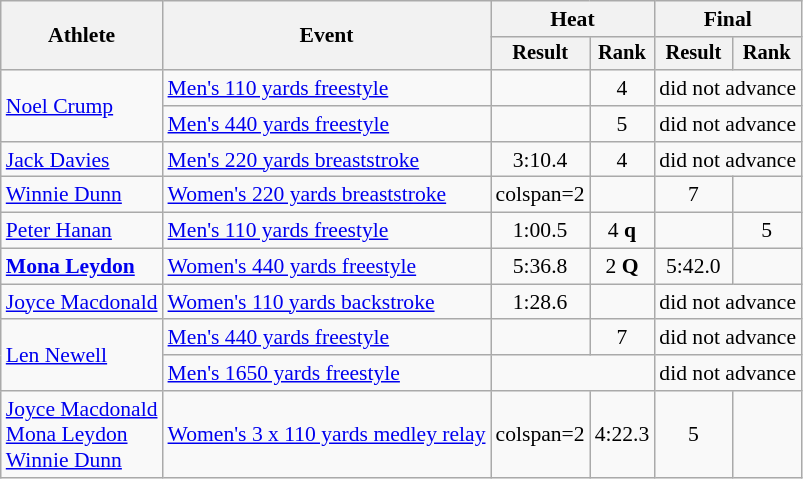<table class=wikitable style=font-size:90%>
<tr>
<th rowspan=2>Athlete</th>
<th rowspan=2>Event</th>
<th colspan=2>Heat</th>
<th colspan=2>Final</th>
</tr>
<tr style=font-size:95%>
<th>Result</th>
<th>Rank</th>
<th>Result</th>
<th>Rank</th>
</tr>
<tr align=center>
<td align=left rowspan=2><a href='#'>Noel Crump</a></td>
<td align=left><a href='#'>Men's 110 yards freestyle</a></td>
<td></td>
<td>4</td>
<td colspan=2>did not advance</td>
</tr>
<tr align=center>
<td align=left><a href='#'>Men's 440 yards freestyle</a></td>
<td></td>
<td>5</td>
<td colspan=2>did not advance</td>
</tr>
<tr align=center>
<td align=left><a href='#'>Jack Davies</a></td>
<td align=left><a href='#'>Men's 220 yards breaststroke</a></td>
<td>3:10.4</td>
<td>4</td>
<td colspan=2>did not advance</td>
</tr>
<tr align=center>
<td align=left><a href='#'>Winnie Dunn</a></td>
<td align=left><a href='#'>Women's 220 yards breaststroke</a></td>
<td>colspan=2 </td>
<td></td>
<td>7</td>
</tr>
<tr align=center>
<td align=left><a href='#'>Peter Hanan</a></td>
<td align=left><a href='#'>Men's 110 yards freestyle</a></td>
<td>1:00.5</td>
<td>4 <strong>q</strong></td>
<td></td>
<td>5</td>
</tr>
<tr align=center>
<td align=left><strong><a href='#'>Mona Leydon</a></strong></td>
<td align=left><a href='#'>Women's 440 yards freestyle</a></td>
<td>5:36.8</td>
<td>2 <strong>Q</strong></td>
<td>5:42.0</td>
<td></td>
</tr>
<tr align=center>
<td align=left><a href='#'>Joyce Macdonald</a></td>
<td align=left><a href='#'>Women's 110 yards backstroke</a></td>
<td>1:28.6</td>
<td></td>
<td colspan=2>did not advance</td>
</tr>
<tr align=center>
<td align=left rowspan=2><a href='#'>Len Newell</a></td>
<td align=left><a href='#'>Men's 440 yards freestyle</a></td>
<td></td>
<td>7</td>
<td colspan=2>did not advance</td>
</tr>
<tr align=center>
<td align=left><a href='#'>Men's 1650 yards freestyle</a></td>
<td colspan=2></td>
<td colspan=2>did not advance</td>
</tr>
<tr align=center>
<td align=left><a href='#'>Joyce Macdonald</a><br><a href='#'>Mona Leydon</a><br><a href='#'>Winnie Dunn</a></td>
<td align=left><a href='#'>Women's 3 x 110 yards medley relay</a></td>
<td>colspan=2 </td>
<td>4:22.3</td>
<td>5</td>
</tr>
</table>
